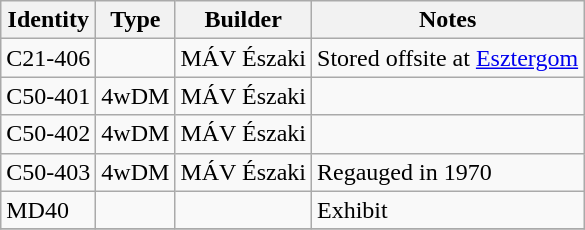<table class="wikitable sortable">
<tr>
<th>Identity</th>
<th>Type</th>
<th>Builder</th>
<th>Notes</th>
</tr>
<tr>
<td>C21-406</td>
<td></td>
<td>MÁV Északi</td>
<td>Stored offsite at <a href='#'>Esztergom</a></td>
</tr>
<tr>
<td>C50-401</td>
<td>4wDM</td>
<td>MÁV Északi</td>
<td></td>
</tr>
<tr>
<td>C50-402</td>
<td>4wDM</td>
<td>MÁV Északi</td>
<td></td>
</tr>
<tr>
<td>C50-403</td>
<td>4wDM</td>
<td>MÁV Északi</td>
<td>Regauged in 1970</td>
</tr>
<tr>
<td>MD40</td>
<td></td>
<td></td>
<td>Exhibit</td>
</tr>
<tr>
</tr>
</table>
